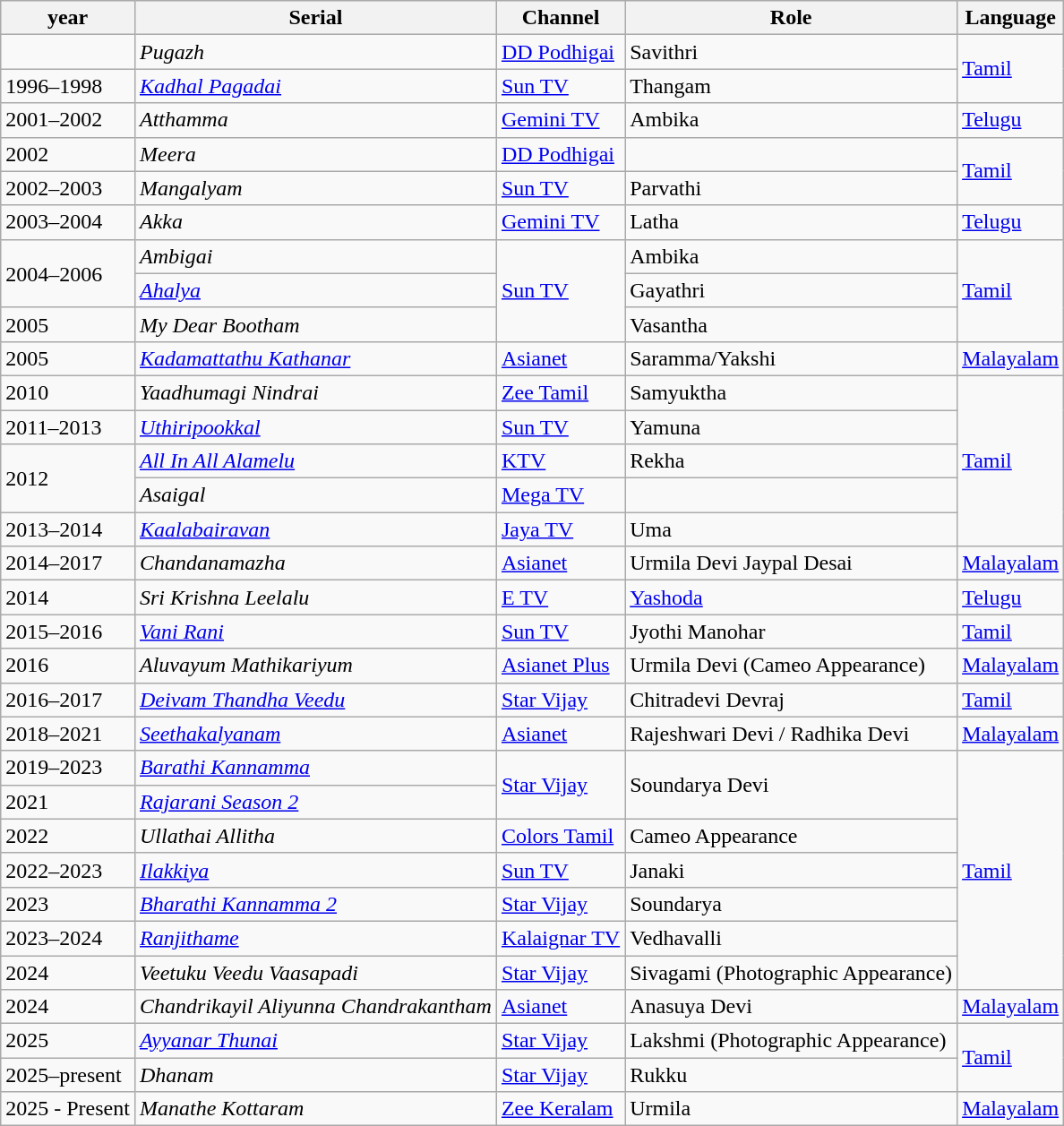<table class="wikitable sortable">
<tr>
<th>year</th>
<th>Serial</th>
<th>Channel</th>
<th>Role</th>
<th>Language</th>
</tr>
<tr>
<td></td>
<td><em>Pugazh</em></td>
<td><a href='#'>DD Podhigai</a></td>
<td>Savithri</td>
<td rowspan=2><a href='#'>Tamil</a></td>
</tr>
<tr>
<td>1996–1998</td>
<td><em><a href='#'>Kadhal Pagadai</a></em></td>
<td><a href='#'>Sun TV</a></td>
<td>Thangam</td>
</tr>
<tr>
<td>2001–2002</td>
<td><em>Atthamma</em></td>
<td><a href='#'>Gemini TV</a></td>
<td>Ambika</td>
<td><a href='#'>Telugu</a></td>
</tr>
<tr>
<td>2002</td>
<td><em>Meera</em></td>
<td><a href='#'>DD Podhigai</a></td>
<td></td>
<td rowspan=2><a href='#'>Tamil</a></td>
</tr>
<tr>
<td>2002–2003</td>
<td><em>Mangalyam</em></td>
<td><a href='#'>Sun TV</a></td>
<td>Parvathi</td>
</tr>
<tr>
<td>2003–2004</td>
<td><em>Akka</em></td>
<td><a href='#'>Gemini TV</a></td>
<td>Latha</td>
<td><a href='#'>Telugu</a></td>
</tr>
<tr>
<td rowspan=2>2004–2006</td>
<td><em>Ambigai</em></td>
<td rowspan=3><a href='#'>Sun TV</a></td>
<td>Ambika</td>
<td rowspan=3><a href='#'>Tamil</a></td>
</tr>
<tr>
<td><em><a href='#'>Ahalya</a></em></td>
<td>Gayathri</td>
</tr>
<tr>
<td>2005</td>
<td><em>My Dear Bootham</em></td>
<td>Vasantha</td>
</tr>
<tr>
<td>2005</td>
<td><em><a href='#'>Kadamattathu Kathanar</a></em></td>
<td><a href='#'>Asianet</a></td>
<td>Saramma/Yakshi</td>
<td><a href='#'>Malayalam</a></td>
</tr>
<tr>
<td>2010</td>
<td><em>Yaadhumagi Nindrai </em></td>
<td><a href='#'>Zee Tamil</a></td>
<td>Samyuktha</td>
<td rowspan=5><a href='#'>Tamil</a></td>
</tr>
<tr>
<td>2011–2013</td>
<td><em><a href='#'>Uthiripookkal</a></em></td>
<td><a href='#'>Sun TV</a></td>
<td>Yamuna</td>
</tr>
<tr>
<td rowspan=2>2012</td>
<td><em><a href='#'>All In All Alamelu</a></em></td>
<td><a href='#'>KTV</a></td>
<td>Rekha</td>
</tr>
<tr>
<td><em>Asaigal</em></td>
<td><a href='#'>Mega TV</a></td>
<td></td>
</tr>
<tr>
<td>2013–2014</td>
<td><em><a href='#'>Kaalabairavan</a></em></td>
<td><a href='#'>Jaya TV</a></td>
<td>Uma</td>
</tr>
<tr>
<td>2014–2017</td>
<td><em>Chandanamazha</em></td>
<td><a href='#'>Asianet</a></td>
<td>Urmila Devi Jaypal Desai</td>
<td><a href='#'>Malayalam</a></td>
</tr>
<tr>
<td>2014</td>
<td><em>Sri Krishna Leelalu</em></td>
<td><a href='#'>E TV</a></td>
<td><a href='#'>Yashoda</a></td>
<td><a href='#'>Telugu</a></td>
</tr>
<tr>
<td>2015–2016</td>
<td><em><a href='#'>Vani Rani</a></em></td>
<td><a href='#'>Sun TV</a></td>
<td>Jyothi Manohar</td>
<td><a href='#'>Tamil</a></td>
</tr>
<tr>
<td>2016</td>
<td><em>Aluvayum Mathikariyum</em></td>
<td><a href='#'>Asianet Plus</a></td>
<td>Urmila Devi (Cameo Appearance)</td>
<td><a href='#'>Malayalam</a></td>
</tr>
<tr>
<td>2016–2017</td>
<td><em><a href='#'>Deivam Thandha Veedu</a></em></td>
<td><a href='#'>Star Vijay</a></td>
<td>Chitradevi Devraj</td>
<td><a href='#'>Tamil</a></td>
</tr>
<tr>
<td>2018–2021</td>
<td><em><a href='#'>Seethakalyanam</a></em></td>
<td><a href='#'>Asianet</a></td>
<td>Rajeshwari Devi / Radhika Devi</td>
<td><a href='#'>Malayalam</a></td>
</tr>
<tr>
<td>2019–2023</td>
<td><em><a href='#'>Barathi Kannamma</a></em></td>
<td rowspan=2><a href='#'>Star Vijay</a></td>
<td rowspan=2>Soundarya Devi</td>
<td rowspan=7><a href='#'>Tamil</a></td>
</tr>
<tr>
<td>2021</td>
<td><em><a href='#'>Rajarani Season 2</a></em></td>
</tr>
<tr>
<td>2022</td>
<td><em>Ullathai Allitha</em></td>
<td><a href='#'>Colors Tamil</a></td>
<td>Cameo Appearance</td>
</tr>
<tr>
<td>2022–2023</td>
<td><em><a href='#'>Ilakkiya</a></em></td>
<td><a href='#'>Sun TV</a></td>
<td>Janaki</td>
</tr>
<tr>
<td>2023</td>
<td><em><a href='#'>Bharathi Kannamma 2</a></em></td>
<td><a href='#'>Star Vijay</a></td>
<td>Soundarya</td>
</tr>
<tr>
<td>2023–2024</td>
<td><em><a href='#'>Ranjithame</a></em></td>
<td><a href='#'>Kalaignar TV</a></td>
<td>Vedhavalli</td>
</tr>
<tr>
<td>2024</td>
<td><em>Veetuku Veedu Vaasapadi</em></td>
<td><a href='#'>Star Vijay</a></td>
<td>Sivagami (Photographic Appearance)</td>
</tr>
<tr>
<td>2024</td>
<td><em>Chandrikayil Aliyunna Chandrakantham</em></td>
<td><a href='#'>Asianet</a></td>
<td>Anasuya Devi</td>
<td><a href='#'>Malayalam</a></td>
</tr>
<tr>
<td>2025</td>
<td><em><a href='#'>Ayyanar Thunai</a></em></td>
<td><a href='#'>Star Vijay</a></td>
<td>Lakshmi (Photographic Appearance)</td>
<td rowspan="2"><a href='#'>Tamil</a></td>
</tr>
<tr>
<td>2025–present</td>
<td><em>Dhanam</em></td>
<td><a href='#'>Star Vijay</a></td>
<td>Rukku</td>
</tr>
<tr>
<td>2025 - Present</td>
<td><em>Manathe Kottaram</em></td>
<td><a href='#'>Zee Keralam</a></td>
<td>Urmila</td>
<td><a href='#'>Malayalam</a></td>
</tr>
</table>
